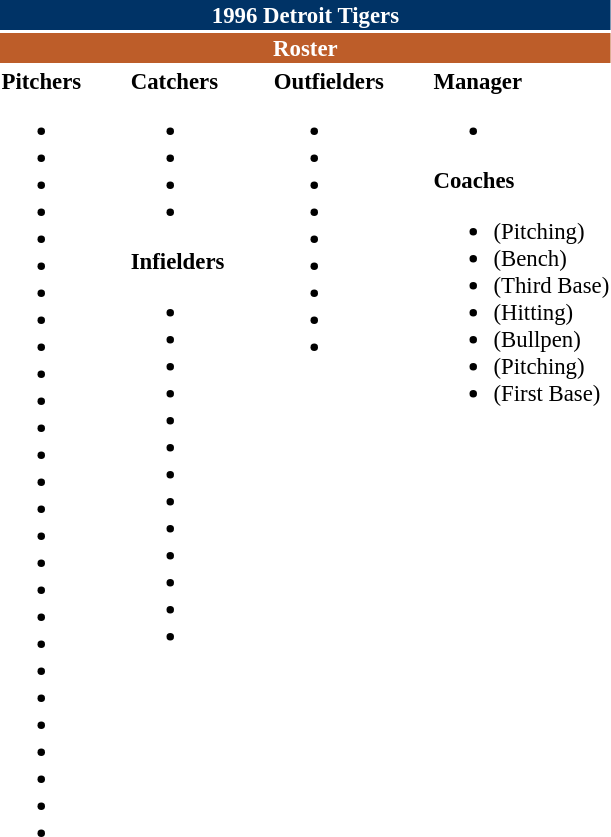<table class="toccolours" style="font-size: 95%;">
<tr>
<th colspan="10" style="background-color: #003366; color: white; text-align: center;">1996 Detroit Tigers</th>
</tr>
<tr>
<td colspan="10" style="background-color: #bd5d29; color: white; text-align: center;"><strong>Roster</strong></td>
</tr>
<tr>
<td valign="top"><strong>Pitchers</strong><br><ul><li></li><li></li><li></li><li></li><li></li><li></li><li></li><li></li><li></li><li></li><li></li><li></li><li></li><li></li><li></li><li></li><li></li><li></li><li></li><li></li><li></li><li></li><li></li><li></li><li></li><li></li><li></li></ul></td>
<td width="25px"></td>
<td valign="top"><strong>Catchers</strong><br><ul><li></li><li></li><li></li><li></li></ul><strong>Infielders</strong><ul><li></li><li></li><li></li><li></li><li></li><li></li><li></li><li></li><li></li><li></li><li></li><li></li><li></li></ul></td>
<td width="25px"></td>
<td valign="top"><strong>Outfielders</strong><br><ul><li></li><li></li><li></li><li></li><li></li><li></li><li></li><li></li><li></li></ul></td>
<td width="25px"></td>
<td valign="top"><strong>Manager</strong><br><ul><li></li></ul><strong>Coaches</strong><ul><li> (Pitching)</li><li> (Bench)</li><li> (Third Base)</li><li> (Hitting)</li><li> (Bullpen)</li><li> (Pitching)</li><li> (First Base)</li></ul></td>
</tr>
<tr>
</tr>
</table>
